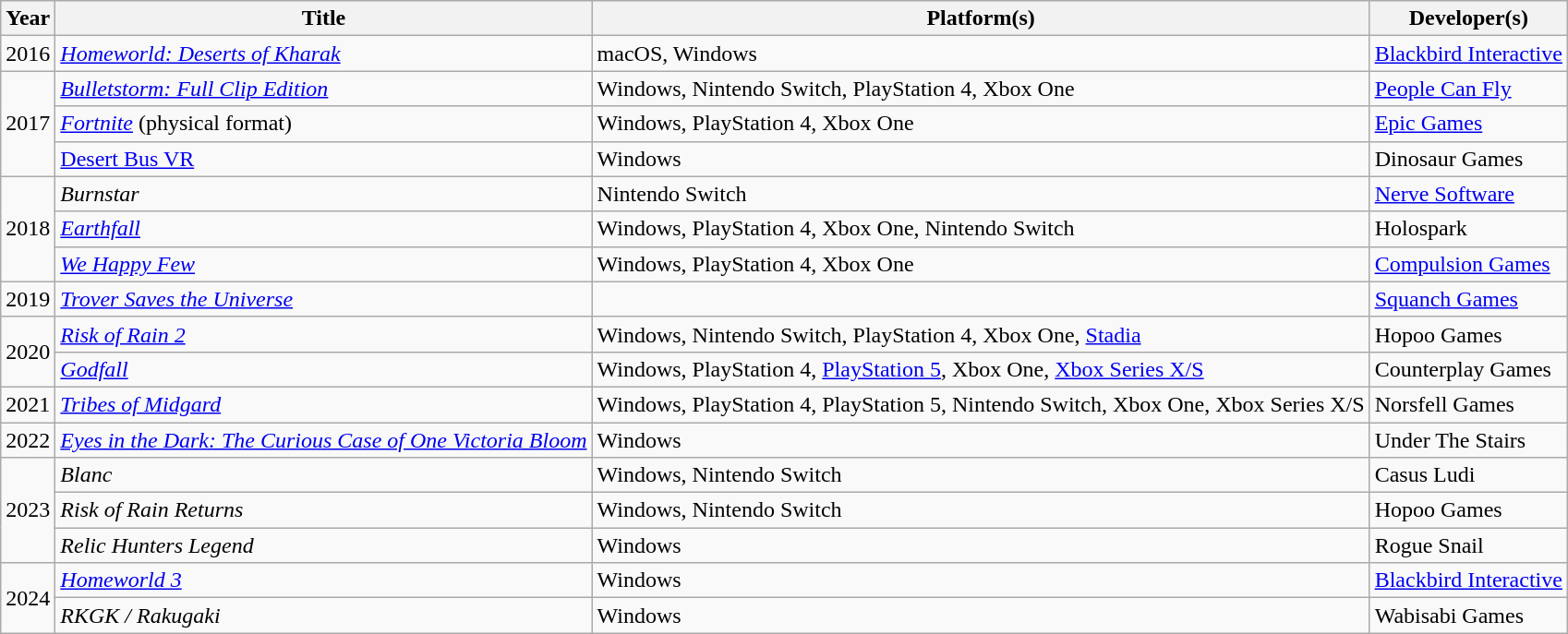<table class="wikitable sortable">
<tr>
<th>Year</th>
<th>Title</th>
<th>Platform(s)</th>
<th>Developer(s)</th>
</tr>
<tr>
<td>2016</td>
<td><em><a href='#'>Homeworld: Deserts of Kharak</a></em></td>
<td>macOS, Windows</td>
<td><a href='#'>Blackbird Interactive</a></td>
</tr>
<tr>
<td rowspan="3">2017</td>
<td><em><a href='#'>Bulletstorm: Full Clip Edition</a></em></td>
<td>Windows, Nintendo Switch, PlayStation 4, Xbox One</td>
<td><a href='#'>People Can Fly</a></td>
</tr>
<tr>
<td><em><a href='#'>Fortnite</a></em> (physical format)</td>
<td>Windows, PlayStation 4, Xbox One</td>
<td><a href='#'>Epic Games</a></td>
</tr>
<tr>
<td><a href='#'>Desert Bus VR</a></td>
<td>Windows</td>
<td>Dinosaur Games</td>
</tr>
<tr>
<td rowspan="3">2018</td>
<td><em>Burnstar</em></td>
<td>Nintendo Switch</td>
<td><a href='#'>Nerve Software</a></td>
</tr>
<tr>
<td><em><a href='#'>Earthfall</a></em></td>
<td>Windows, PlayStation 4, Xbox One, Nintendo Switch</td>
<td>Holospark</td>
</tr>
<tr>
<td><em><a href='#'>We Happy Few</a></em></td>
<td>Windows, PlayStation 4, Xbox One</td>
<td><a href='#'>Compulsion Games</a></td>
</tr>
<tr>
<td>2019</td>
<td><em><a href='#'>Trover Saves the Universe</a></em></td>
<td></td>
<td><a href='#'>Squanch Games</a></td>
</tr>
<tr>
<td rowspan="2">2020</td>
<td><em><a href='#'>Risk of Rain 2</a></em></td>
<td>Windows, Nintendo Switch, PlayStation 4, Xbox One, <a href='#'>Stadia</a></td>
<td>Hopoo Games</td>
</tr>
<tr>
<td><em><a href='#'>Godfall</a></em></td>
<td>Windows, PlayStation 4, <a href='#'>PlayStation 5</a>, Xbox One, <a href='#'>Xbox Series X/S</a></td>
<td>Counterplay Games</td>
</tr>
<tr>
<td>2021</td>
<td><em><a href='#'>Tribes of Midgard</a></em></td>
<td>Windows, PlayStation 4, PlayStation 5, Nintendo Switch, Xbox One, Xbox Series X/S</td>
<td>Norsfell Games</td>
</tr>
<tr>
<td>2022</td>
<td><em><a href='#'>Eyes in the Dark: The Curious Case of One Victoria Bloom</a></em></td>
<td>Windows</td>
<td>Under The Stairs</td>
</tr>
<tr>
<td rowspan="3">2023</td>
<td><em>Blanc</em></td>
<td>Windows, Nintendo Switch</td>
<td>Casus Ludi</td>
</tr>
<tr>
<td><em>Risk of Rain Returns</em></td>
<td>Windows, Nintendo Switch</td>
<td>Hopoo Games</td>
</tr>
<tr>
<td><em>Relic Hunters Legend</em></td>
<td>Windows</td>
<td>Rogue Snail</td>
</tr>
<tr>
<td rowspan="2">2024</td>
<td><em><a href='#'>Homeworld 3</a></em></td>
<td>Windows</td>
<td><a href='#'>Blackbird Interactive</a></td>
</tr>
<tr>
<td><em>RKGK / Rakugaki</em></td>
<td>Windows</td>
<td>Wabisabi Games</td>
</tr>
</table>
